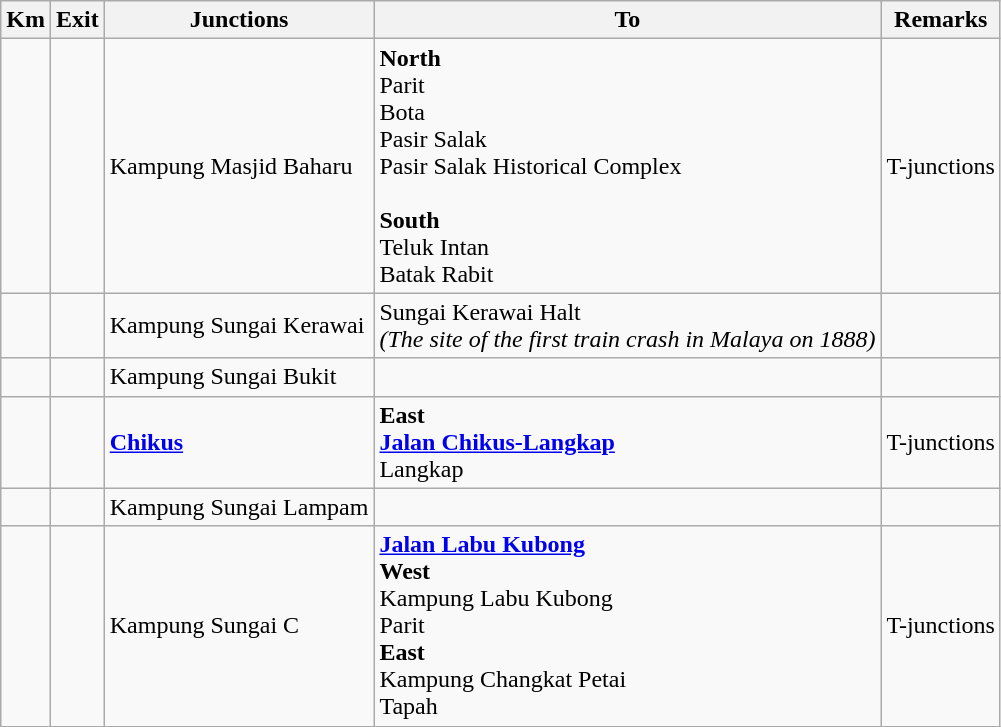<table class="wikitable">
<tr>
<th>Km</th>
<th>Exit</th>
<th>Junctions</th>
<th>To</th>
<th>Remarks</th>
</tr>
<tr>
<td></td>
<td></td>
<td>Kampung Masjid Baharu</td>
<td><strong>North</strong><br> Parit<br> Bota<br> Pasir Salak<br> Pasir Salak Historical Complex<br><br><strong>South</strong><br> Teluk Intan<br> Batak Rabit</td>
<td>T-junctions</td>
</tr>
<tr>
<td></td>
<td></td>
<td>Kampung Sungai Kerawai</td>
<td>Sungai Kerawai Halt<br><em>(The site of the first train crash in Malaya on 1888)</em></td>
<td></td>
</tr>
<tr>
<td></td>
<td></td>
<td>Kampung Sungai Bukit</td>
<td></td>
<td></td>
</tr>
<tr>
<td></td>
<td></td>
<td><strong><a href='#'>Chikus</a></strong></td>
<td><strong>East</strong><br> <strong><a href='#'>Jalan Chikus-Langkap</a></strong><br>Langkap</td>
<td>T-junctions</td>
</tr>
<tr>
<td></td>
<td></td>
<td>Kampung Sungai Lampam</td>
<td></td>
<td></td>
</tr>
<tr>
<td></td>
<td></td>
<td>Kampung Sungai C</td>
<td> <strong><a href='#'>Jalan Labu Kubong</a></strong><br><strong>West</strong><br>Kampung Labu Kubong<br>Parit<br><strong>East</strong><br>Kampung Changkat Petai<br>Tapah</td>
<td>T-junctions</td>
</tr>
</table>
